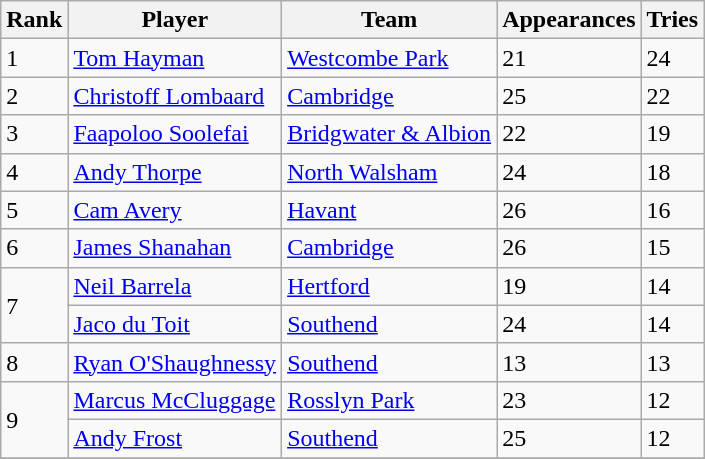<table class="wikitable">
<tr>
<th>Rank</th>
<th>Player</th>
<th>Team</th>
<th>Appearances</th>
<th>Tries</th>
</tr>
<tr>
<td>1</td>
<td> <a href='#'>Tom Hayman</a></td>
<td><a href='#'>Westcombe Park</a></td>
<td>21</td>
<td>24</td>
</tr>
<tr>
<td>2</td>
<td> <a href='#'>Christoff Lombaard</a></td>
<td><a href='#'>Cambridge</a></td>
<td>25</td>
<td>22</td>
</tr>
<tr>
<td>3</td>
<td> <a href='#'>Faapoloo Soolefai</a></td>
<td><a href='#'>Bridgwater & Albion</a></td>
<td>22</td>
<td>19</td>
</tr>
<tr>
<td>4</td>
<td> <a href='#'>Andy Thorpe</a></td>
<td><a href='#'>North Walsham</a></td>
<td>24</td>
<td>18</td>
</tr>
<tr>
<td>5</td>
<td> <a href='#'>Cam Avery</a></td>
<td><a href='#'>Havant</a></td>
<td>26</td>
<td>16</td>
</tr>
<tr>
<td>6</td>
<td> <a href='#'>James Shanahan</a></td>
<td><a href='#'>Cambridge</a></td>
<td>26</td>
<td>15</td>
</tr>
<tr>
<td rowspan=2>7</td>
<td> <a href='#'>Neil Barrela</a></td>
<td><a href='#'>Hertford</a></td>
<td>19</td>
<td>14</td>
</tr>
<tr>
<td> <a href='#'>Jaco du Toit</a></td>
<td><a href='#'>Southend</a></td>
<td>24</td>
<td>14</td>
</tr>
<tr>
<td>8</td>
<td> <a href='#'>Ryan O'Shaughnessy</a></td>
<td><a href='#'>Southend</a></td>
<td>13</td>
<td>13</td>
</tr>
<tr>
<td rowspan=2>9</td>
<td> <a href='#'>Marcus McCluggage</a></td>
<td><a href='#'>Rosslyn Park</a></td>
<td>23</td>
<td>12</td>
</tr>
<tr>
<td> <a href='#'>Andy Frost</a></td>
<td><a href='#'>Southend</a></td>
<td>25</td>
<td>12</td>
</tr>
<tr>
</tr>
</table>
